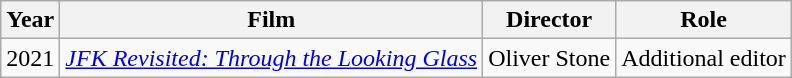<table class="wikitable">
<tr>
<th>Year</th>
<th>Film</th>
<th>Director</th>
<th>Role</th>
</tr>
<tr>
<td>2021</td>
<td><em><a href='#'>JFK Revisited: Through the Looking Glass</a></em></td>
<td>Oliver Stone</td>
<td>Additional editor</td>
</tr>
</table>
